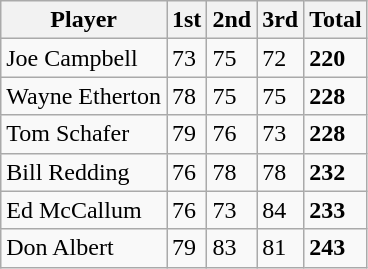<table class="wikitable">
<tr>
<th>Player</th>
<th>1st</th>
<th>2nd</th>
<th>3rd</th>
<th>Total</th>
</tr>
<tr>
<td>Joe Campbell</td>
<td>73</td>
<td>75</td>
<td>72</td>
<td><strong>220</strong></td>
</tr>
<tr>
<td>Wayne Etherton</td>
<td>78</td>
<td>75</td>
<td>75</td>
<td><strong>228</strong></td>
</tr>
<tr>
<td>Tom Schafer</td>
<td>79</td>
<td>76</td>
<td>73</td>
<td><strong>228</strong></td>
</tr>
<tr>
<td>Bill Redding</td>
<td>76</td>
<td>78</td>
<td>78</td>
<td><strong>232</strong></td>
</tr>
<tr>
<td>Ed McCallum</td>
<td>76</td>
<td>73</td>
<td>84</td>
<td><strong>233</strong></td>
</tr>
<tr>
<td>Don Albert</td>
<td>79</td>
<td>83</td>
<td>81</td>
<td><strong>243</strong></td>
</tr>
</table>
